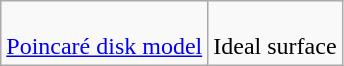<table class=wikitable>
<tr>
<td><br><a href='#'>Poincaré disk model</a></td>
<td><br>Ideal surface</td>
</tr>
</table>
